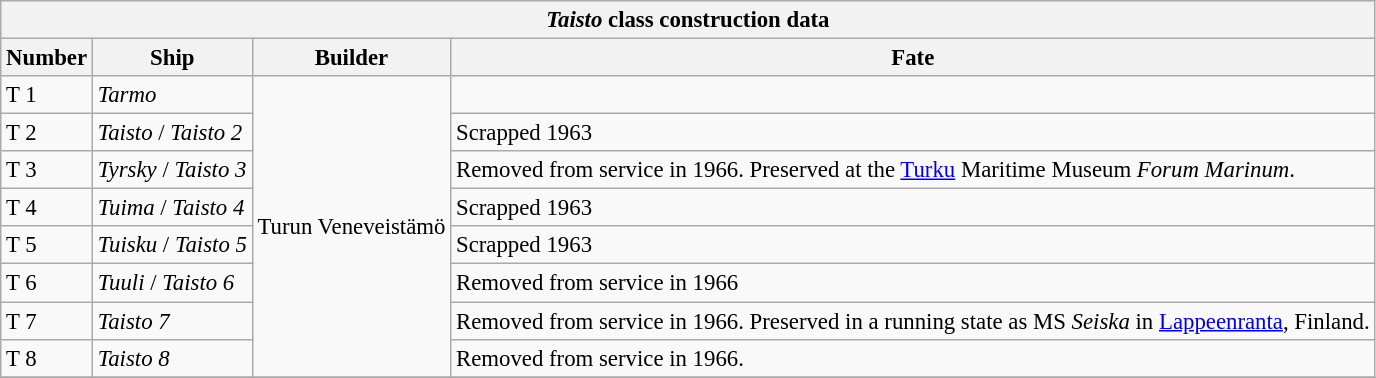<table class="wikitable" style="font-size:95%;">
<tr>
<th colspan="5"><em>Taisto</em> class construction data</th>
</tr>
<tr>
<th scope="col">Number</th>
<th scope="col">Ship</th>
<th scope="col">Builder</th>
<th scope="col">Fate</th>
</tr>
<tr>
<td scope="row">T 1</td>
<td><em>Tarmo</em></td>
<td rowspan="8">Turun Veneveistämö</td>
<td></td>
</tr>
<tr>
<td scope="row">T 2</td>
<td><em>Taisto</em> / <em>Taisto 2</em></td>
<td>Scrapped 1963</td>
</tr>
<tr>
<td>T 3</td>
<td><em>Tyrsky</em> / <em>Taisto 3</em></td>
<td>Removed from service in 1966. Preserved at the <a href='#'>Turku</a> Maritime Museum <em>Forum Marinum</em>.</td>
</tr>
<tr>
<td>T 4</td>
<td><em>Tuima</em> / <em>Taisto 4</em></td>
<td>Scrapped 1963</td>
</tr>
<tr>
<td>T 5</td>
<td><em>Tuisku</em> / <em>Taisto 5</em></td>
<td>Scrapped 1963</td>
</tr>
<tr>
<td>T 6</td>
<td><em>Tuuli</em> / <em>Taisto 6</em></td>
<td>Removed from service in 1966</td>
</tr>
<tr>
<td>T 7</td>
<td><em>Taisto 7</em></td>
<td>Removed from service in 1966. Preserved in a running state as MS <em>Seiska</em> in <a href='#'>Lappeenranta</a>, Finland.</td>
</tr>
<tr>
<td>T 8</td>
<td><em>Taisto 8</em></td>
<td>Removed from service in 1966.</td>
</tr>
<tr>
</tr>
</table>
